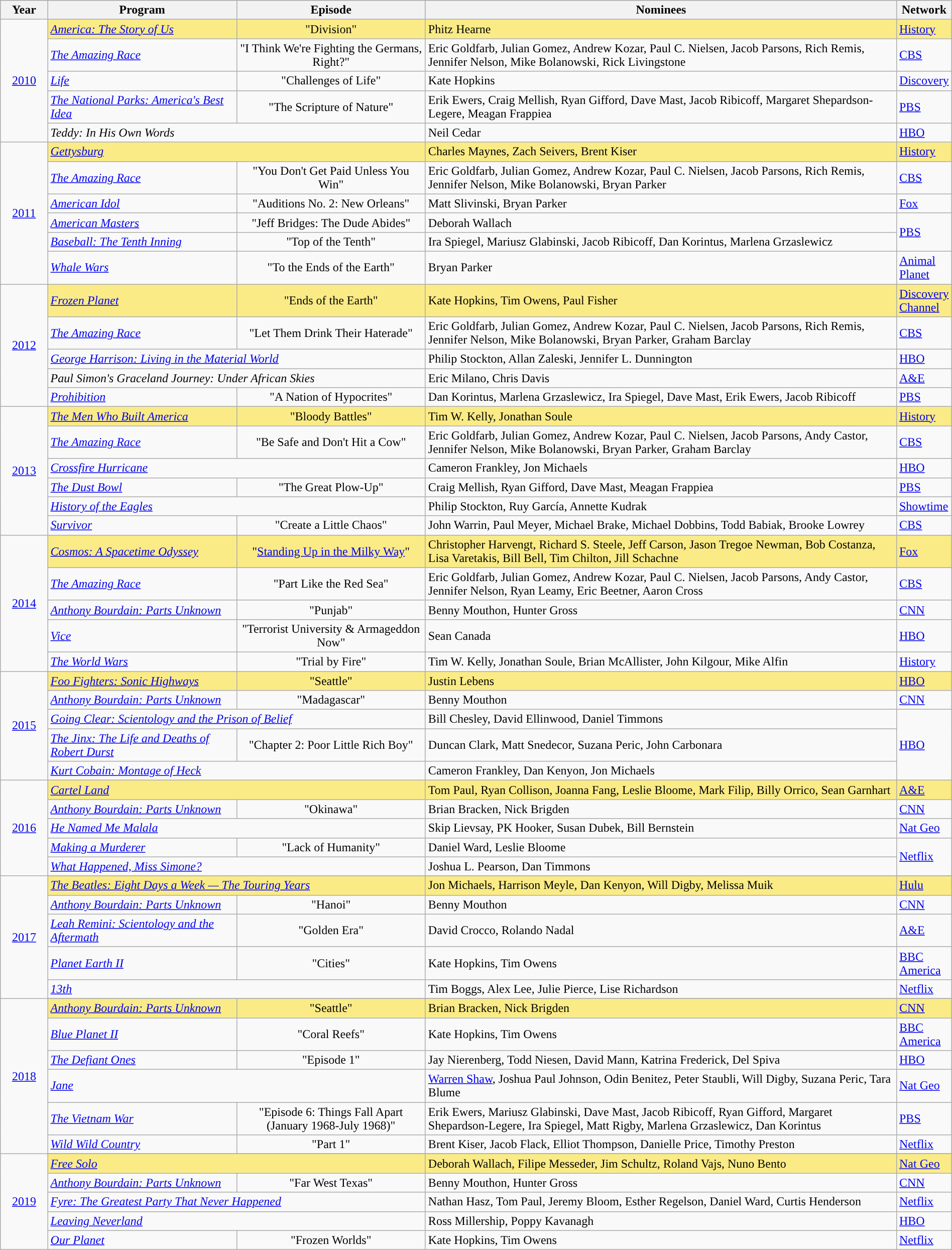<table class="wikitable" style="width:100%">
<tr style="background:#bebebe;">
<th style="width:5%;">Year</th>
<th style="width:20%;">Program</th>
<th style="width:20%;">Episode</th>
<th style="width:50%;">Nominees</th>
<th style="width:5%;">Network</th>
</tr>
<tr>
<td rowspan=5 style="text-align:center;"><a href='#'>2010</a><br></td>
<td style="background:#FAEB86;"><em><a href='#'>America: The Story of Us</a></em></td>
<td style="background:#FAEB86;"  align=center>"Division"</td>
<td style="background:#FAEB86;">Phitz Hearne</td>
<td style="background:#FAEB86;"><a href='#'>History</a></td>
</tr>
<tr>
<td><em><a href='#'>The Amazing Race</a></em></td>
<td align=center>"I Think We're Fighting the Germans, Right?"</td>
<td>Eric Goldfarb, Julian Gomez, Andrew Kozar, Paul C. Nielsen, Jacob Parsons, Rich Remis, Jennifer Nelson, Mike Bolanowski, Rick Livingstone</td>
<td><a href='#'>CBS</a></td>
</tr>
<tr>
<td><em><a href='#'>Life</a></em></td>
<td align=center>"Challenges of Life"</td>
<td>Kate Hopkins</td>
<td><a href='#'>Discovery</a></td>
</tr>
<tr>
<td><em><a href='#'>The National Parks: America's Best Idea</a></em></td>
<td align=center>"The Scripture of Nature"</td>
<td>Erik Ewers, Craig Mellish, Ryan Gifford, Dave Mast, Jacob Ribicoff, Margaret Shepardson-Legere, Meagan Frappiea</td>
<td><a href='#'>PBS</a></td>
</tr>
<tr>
<td colspan=2><em>Teddy: In His Own Words</em></td>
<td>Neil Cedar</td>
<td><a href='#'>HBO</a></td>
</tr>
<tr>
<td rowspan=6 style="text-align:center;"><a href='#'>2011</a><br></td>
<td style="background:#FAEB86;" colspan=2><em><a href='#'>Gettysburg</a></em></td>
<td style="background:#FAEB86;">Charles Maynes, Zach Seivers, Brent Kiser</td>
<td style="background:#FAEB86;"><a href='#'>History</a></td>
</tr>
<tr>
<td><em><a href='#'>The Amazing Race</a></em></td>
<td align=center>"You Don't Get Paid Unless You Win"</td>
<td>Eric Goldfarb, Julian Gomez, Andrew Kozar, Paul C. Nielsen, Jacob Parsons, Rich Remis, Jennifer Nelson, Mike Bolanowski, Bryan Parker</td>
<td><a href='#'>CBS</a></td>
</tr>
<tr>
<td><em><a href='#'>American Idol</a></em></td>
<td align=center>"Auditions No. 2: New Orleans"</td>
<td>Matt Slivinski, Bryan Parker</td>
<td><a href='#'>Fox</a></td>
</tr>
<tr>
<td><em><a href='#'>American Masters</a></em></td>
<td align=center>"Jeff Bridges: The Dude Abides"</td>
<td>Deborah Wallach</td>
<td rowspan=2><a href='#'>PBS</a></td>
</tr>
<tr>
<td><em><a href='#'>Baseball: The Tenth Inning</a></em></td>
<td align=center>"Top of the Tenth"</td>
<td>Ira Spiegel, Mariusz Glabinski, Jacob Ribicoff, Dan Korintus, Marlena Grzaslewicz</td>
</tr>
<tr>
<td><em><a href='#'>Whale Wars</a></em></td>
<td align=center>"To the Ends of the Earth"</td>
<td>Bryan Parker</td>
<td><a href='#'>Animal Planet</a></td>
</tr>
<tr>
<td rowspan=5 style="text-align:center;"><a href='#'>2012</a><br></td>
<td style="background:#FAEB86;"><em><a href='#'>Frozen Planet</a></em></td>
<td style="background:#FAEB86;"  align=center>"Ends of the Earth"</td>
<td style="background:#FAEB86;">Kate Hopkins, Tim Owens, Paul Fisher</td>
<td style="background:#FAEB86;"><a href='#'>Discovery Channel</a></td>
</tr>
<tr>
<td><em><a href='#'>The Amazing Race</a></em></td>
<td align=center>"Let Them Drink Their Haterade"</td>
<td>Eric Goldfarb, Julian Gomez, Andrew Kozar, Paul C. Nielsen, Jacob Parsons, Rich Remis, Jennifer Nelson, Mike Bolanowski, Bryan Parker, Graham Barclay</td>
<td><a href='#'>CBS</a></td>
</tr>
<tr>
<td colspan=2><em><a href='#'>George Harrison: Living in the Material World</a></em></td>
<td>Philip Stockton, Allan Zaleski, Jennifer L. Dunnington</td>
<td><a href='#'>HBO</a></td>
</tr>
<tr>
<td colspan=2><em>Paul Simon's Graceland Journey: Under African Skies</em></td>
<td>Eric Milano, Chris Davis</td>
<td><a href='#'>A&E</a></td>
</tr>
<tr>
<td><em><a href='#'>Prohibition</a></em></td>
<td align=center>"A Nation of Hypocrites"</td>
<td>Dan Korintus, Marlena Grzaslewicz, Ira Spiegel, Dave Mast, Erik Ewers, Jacob Ribicoff</td>
<td><a href='#'>PBS</a></td>
</tr>
<tr>
<td rowspan=6 style="text-align:center;"><a href='#'>2013</a><br></td>
<td style="background:#FAEB86;"><em><a href='#'>The Men Who Built America</a></em></td>
<td style="background:#FAEB86;" align=center>"Bloody Battles"</td>
<td style="background:#FAEB86;">Tim W. Kelly, Jonathan Soule</td>
<td style="background:#FAEB86;"><a href='#'>History</a></td>
</tr>
<tr>
<td><em><a href='#'>The Amazing Race</a></em></td>
<td align=center>"Be Safe and Don't Hit a Cow"</td>
<td>Eric Goldfarb, Julian Gomez, Andrew Kozar, Paul C. Nielsen, Jacob Parsons, Andy Castor, Jennifer Nelson, Mike Bolanowski, Bryan Parker, Graham Barclay</td>
<td><a href='#'>CBS</a></td>
</tr>
<tr>
<td colspan=2><em><a href='#'>Crossfire Hurricane</a></em></td>
<td>Cameron Frankley, Jon Michaels</td>
<td><a href='#'>HBO</a></td>
</tr>
<tr>
<td><em><a href='#'>The Dust Bowl</a></em></td>
<td align=center>"The Great Plow-Up"</td>
<td>Craig Mellish, Ryan Gifford, Dave Mast, Meagan Frappiea</td>
<td><a href='#'>PBS</a></td>
</tr>
<tr>
<td colspan=2><em><a href='#'>History of the Eagles</a></em></td>
<td>Philip Stockton, Ruy García, Annette Kudrak</td>
<td><a href='#'>Showtime</a></td>
</tr>
<tr>
<td><em><a href='#'>Survivor</a></em></td>
<td align=center>"Create a Little Chaos"</td>
<td>John Warrin, Paul Meyer, Michael Brake, Michael Dobbins, Todd Babiak, Brooke Lowrey</td>
<td><a href='#'>CBS</a></td>
</tr>
<tr>
<td rowspan=5 style="text-align:center;"><a href='#'>2014</a><br></td>
<td style="background:#FAEB86;"><em><a href='#'>Cosmos: A Spacetime Odyssey</a></em></td>
<td style="background:#FAEB86;"  align=center>"<a href='#'>Standing Up in the Milky Way</a>"</td>
<td style="background:#FAEB86;">Christopher Harvengt, Richard S. Steele, Jeff Carson, Jason Tregoe Newman, Bob Costanza, Lisa Varetakis, Bill Bell, Tim Chilton, Jill Schachne</td>
<td style="background:#FAEB86;"><a href='#'>Fox</a></td>
</tr>
<tr>
<td><em><a href='#'>The Amazing Race</a></em></td>
<td align=center>"Part Like the Red Sea"</td>
<td>Eric Goldfarb, Julian Gomez, Andrew Kozar, Paul C. Nielsen, Jacob Parsons, Andy Castor, Jennifer Nelson, Ryan Leamy, Eric Beetner, Aaron Cross</td>
<td><a href='#'>CBS</a></td>
</tr>
<tr>
<td><em><a href='#'>Anthony Bourdain: Parts Unknown</a></em></td>
<td align=center>"Punjab"</td>
<td>Benny Mouthon, Hunter Gross</td>
<td><a href='#'>CNN</a></td>
</tr>
<tr>
<td><em><a href='#'>Vice</a></em></td>
<td align=center>"Terrorist University & Armageddon Now"</td>
<td>Sean Canada</td>
<td><a href='#'>HBO</a></td>
</tr>
<tr>
<td><em><a href='#'>The World Wars</a></em></td>
<td align=center>"Trial by Fire"</td>
<td>Tim W. Kelly, Jonathan Soule, Brian McAllister, John Kilgour, Mike Alfin</td>
<td><a href='#'>History</a></td>
</tr>
<tr>
<td rowspan=5 style="text-align:center;"><a href='#'>2015</a><br></td>
<td style="background:#FAEB86;"><em><a href='#'>Foo Fighters: Sonic Highways</a></em></td>
<td style="background:#FAEB86;"  align=center>"Seattle"</td>
<td style="background:#FAEB86;">Justin Lebens</td>
<td style="background:#FAEB86;"><a href='#'>HBO</a></td>
</tr>
<tr>
<td><em><a href='#'>Anthony Bourdain: Parts Unknown</a></em></td>
<td align=center>"Madagascar"</td>
<td>Benny Mouthon</td>
<td><a href='#'>CNN</a></td>
</tr>
<tr>
<td colspan=2><em><a href='#'>Going Clear: Scientology and the Prison of Belief</a></em></td>
<td>Bill Chesley, David Ellinwood, Daniel Timmons</td>
<td rowspan=3><a href='#'>HBO</a></td>
</tr>
<tr>
<td><em><a href='#'>The Jinx: The Life and Deaths of Robert Durst</a></em></td>
<td align=center>"Chapter 2: Poor Little Rich Boy"</td>
<td>Duncan Clark, Matt Snedecor, Suzana Peric, John Carbonara</td>
</tr>
<tr>
<td colspan=2><em><a href='#'>Kurt Cobain: Montage of Heck</a></em></td>
<td>Cameron Frankley, Dan Kenyon, Jon Michaels</td>
</tr>
<tr>
<td rowspan=5 style="text-align:center;"><a href='#'>2016</a><br></td>
<td style="background:#FAEB86;" colspan=2><em><a href='#'>Cartel Land</a></em></td>
<td style="background:#FAEB86;">Tom Paul, Ryan Collison, Joanna Fang, Leslie Bloome, Mark Filip, Billy Orrico, Sean Garnhart</td>
<td style="background:#FAEB86;"><a href='#'>A&E</a></td>
</tr>
<tr>
<td><em><a href='#'>Anthony Bourdain: Parts Unknown</a></em></td>
<td align=center>"Okinawa"</td>
<td>Brian Bracken, Nick Brigden</td>
<td><a href='#'>CNN</a></td>
</tr>
<tr>
<td colspan=2><em><a href='#'>He Named Me Malala</a></em></td>
<td>Skip Lievsay, PK Hooker, Susan Dubek, Bill Bernstein</td>
<td><a href='#'>Nat Geo</a></td>
</tr>
<tr>
<td><em><a href='#'>Making a Murderer</a></em></td>
<td align=center>"Lack of Humanity"</td>
<td>Daniel Ward, Leslie Bloome</td>
<td rowspan=2><a href='#'>Netflix</a></td>
</tr>
<tr>
<td colspan=2><em><a href='#'>What Happened, Miss Simone?</a></em></td>
<td>Joshua L. Pearson, Dan Timmons</td>
</tr>
<tr>
<td rowspan=6 style="text-align:center;"><a href='#'>2017</a><br></td>
</tr>
<tr style="background:#FAEB86;">
<td colspan=2><em><a href='#'>The Beatles: Eight Days a Week — The Touring Years</a></em></td>
<td>Jon Michaels, Harrison Meyle, Dan Kenyon, Will Digby, Melissa Muik</td>
<td><a href='#'>Hulu</a></td>
</tr>
<tr>
<td><em><a href='#'>Anthony Bourdain: Parts Unknown</a></em></td>
<td align=center>"Hanoi"</td>
<td>Benny Mouthon</td>
<td><a href='#'>CNN</a></td>
</tr>
<tr>
<td><em><a href='#'>Leah Remini: Scientology and the Aftermath</a></em></td>
<td align=center>"Golden Era"</td>
<td>David Crocco, Rolando Nadal</td>
<td><a href='#'>A&E</a></td>
</tr>
<tr>
<td><em><a href='#'>Planet Earth II</a></em></td>
<td align=center>"Cities"</td>
<td>Kate Hopkins, Tim Owens</td>
<td><a href='#'>BBC America</a></td>
</tr>
<tr>
<td colspan=2><em><a href='#'>13th</a></em></td>
<td>Tim Boggs, Alex Lee, Julie Pierce, Lise Richardson</td>
<td><a href='#'>Netflix</a></td>
</tr>
<tr>
<td rowspan=7 style="text-align:center;"><a href='#'>2018</a><br></td>
</tr>
<tr style="background:#FAEB86;">
<td><em><a href='#'>Anthony Bourdain: Parts Unknown</a></em></td>
<td align=center>"Seattle"</td>
<td>Brian Bracken, Nick Brigden</td>
<td><a href='#'>CNN</a></td>
</tr>
<tr>
<td><em><a href='#'>Blue Planet II</a></em></td>
<td align=center>"Coral Reefs"</td>
<td>Kate Hopkins, Tim Owens</td>
<td><a href='#'>BBC America</a></td>
</tr>
<tr>
<td><em><a href='#'>The Defiant Ones</a></em></td>
<td align=center>"Episode 1"</td>
<td>Jay Nierenberg, Todd Niesen, David Mann, Katrina Frederick, Del Spiva</td>
<td><a href='#'>HBO</a></td>
</tr>
<tr>
<td colspan=2><em><a href='#'>Jane</a></em></td>
<td><a href='#'>Warren Shaw</a>, Joshua Paul Johnson, Odin Benitez, Peter Staubli, Will Digby, Suzana Peric, Tara Blume</td>
<td><a href='#'>Nat Geo</a></td>
</tr>
<tr>
<td><em><a href='#'>The Vietnam War</a></em></td>
<td align=center>"Episode 6: Things Fall Apart (January 1968-July 1968)"</td>
<td>Erik Ewers, Mariusz Glabinski, Dave Mast, Jacob Ribicoff, Ryan Gifford, Margaret Shepardson-Legere, Ira Spiegel, Matt Rigby, Marlena Grzaslewicz, Dan Korintus</td>
<td><a href='#'>PBS</a></td>
</tr>
<tr>
<td><em><a href='#'>Wild Wild Country</a></em></td>
<td align=center>"Part 1"</td>
<td>Brent Kiser, Jacob Flack, Elliot Thompson, Danielle Price, Timothy Preston</td>
<td><a href='#'>Netflix</a></td>
</tr>
<tr>
<td rowspan=6 style="text-align:center;"><a href='#'>2019</a><br></td>
</tr>
<tr style="background:#FAEB86;">
<td colspan="2"><em><a href='#'>Free Solo</a></em></td>
<td>Deborah Wallach, Filipe Messeder, Jim Schultz, Roland Vajs, Nuno Bento</td>
<td><a href='#'>Nat Geo</a></td>
</tr>
<tr>
<td><em><a href='#'>Anthony Bourdain: Parts Unknown</a></em></td>
<td align=center>"Far West Texas"</td>
<td>Benny Mouthon, Hunter Gross</td>
<td><a href='#'>CNN</a></td>
</tr>
<tr>
<td colspan="2"><em><a href='#'>Fyre: The Greatest Party That Never Happened</a></em></td>
<td>Nathan Hasz, Tom Paul, Jeremy Bloom, Esther Regelson, Daniel Ward, Curtis Henderson</td>
<td><a href='#'>Netflix</a></td>
</tr>
<tr>
<td colspan="2"><em><a href='#'>Leaving Neverland</a></em></td>
<td>Ross Millership, Poppy Kavanagh</td>
<td><a href='#'>HBO</a></td>
</tr>
<tr>
<td><em><a href='#'>Our Planet</a></em></td>
<td align=center>"Frozen Worlds"</td>
<td>Kate Hopkins, Tim Owens</td>
<td><a href='#'>Netflix</a></td>
</tr>
</table>
